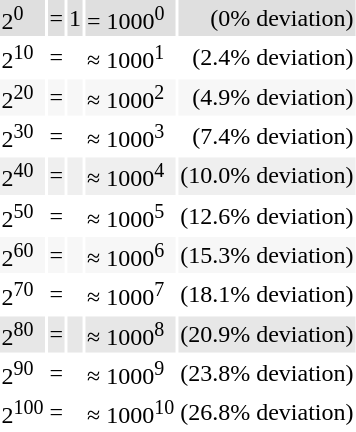<table class="mw-collapsible">
<tr style="background:#dfdfdf;" |>
<td>2<sup>0</sup></td>
<td>=</td>
<td align="left">1</td>
<td>= 1000<sup>0</sup></td>
<td align="right">(0% deviation)</td>
</tr>
<tr style="background:white;" |>
<td>2<sup>10</sup></td>
<td>=</td>
<td align="left"></td>
<td>≈ 1000<sup>1</sup></td>
<td align="right">(2.4% deviation)</td>
</tr>
<tr style="background:#f7f7f7;" |>
<td>2<sup>20</sup></td>
<td>=</td>
<td align="left"></td>
<td>≈ 1000<sup>2</sup></td>
<td align="right">(4.9% deviation)</td>
</tr>
<tr style="background:white;" |>
<td>2<sup>30</sup></td>
<td>=</td>
<td align="left"></td>
<td>≈ 1000<sup>3</sup></td>
<td align="right">(7.4% deviation)</td>
</tr>
<tr style="background:#efefef;" |>
<td>2<sup>40</sup></td>
<td>=</td>
<td align="left"></td>
<td>≈ 1000<sup>4</sup></td>
<td align="right">(10.0% deviation)</td>
</tr>
<tr style="background:white;" |>
<td>2<sup>50</sup></td>
<td>=</td>
<td align="left"></td>
<td>≈ 1000<sup>5</sup></td>
<td align="right">(12.6% deviation)</td>
</tr>
<tr style="background:#f7f7f7;" |>
<td>2<sup>60</sup></td>
<td>=</td>
<td align="left"></td>
<td>≈ 1000<sup>6</sup></td>
<td align="right">(15.3% deviation)</td>
</tr>
<tr style="background:white;" |>
<td>2<sup>70</sup></td>
<td>=</td>
<td align="left"></td>
<td>≈ 1000<sup>7</sup></td>
<td align="right">(18.1% deviation)</td>
</tr>
<tr style="background:#e7e7e7;" |>
<td>2<sup>80</sup></td>
<td>=</td>
<td align="left"></td>
<td>≈ 1000<sup>8</sup></td>
<td align="right">(20.9% deviation)</td>
</tr>
<tr style="background:white;" |>
<td>2<sup>90</sup></td>
<td>=</td>
<td align="left"></td>
<td>≈  1000<sup>9</sup></td>
<td align="right">(23.8% deviation)</td>
</tr>
<tr style="background:white;">
<td>2<sup>100</sup></td>
<td>=</td>
<td align="left"></td>
<td>≈  1000<sup>10</sup></td>
<td align="right">(26.8% deviation)</td>
</tr>
</table>
